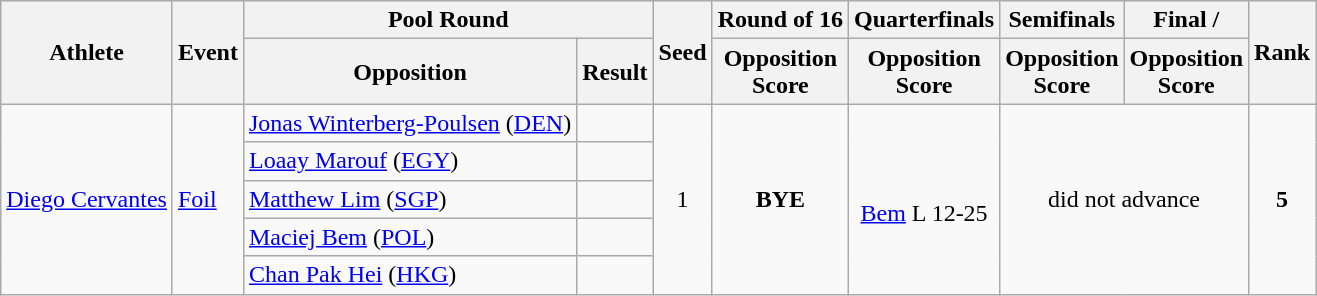<table class="wikitable">
<tr>
<th rowspan="2">Athlete</th>
<th rowspan="2">Event</th>
<th colspan="2">Pool Round</th>
<th rowspan="2">Seed</th>
<th>Round of 16</th>
<th>Quarterfinals</th>
<th>Semifinals</th>
<th>Final / </th>
<th rowspan="2">Rank</th>
</tr>
<tr>
<th>Opposition</th>
<th>Result</th>
<th>Opposition<br>Score</th>
<th>Opposition<br>Score</th>
<th>Opposition<br>Score</th>
<th>Opposition<br>Score</th>
</tr>
<tr align="center">
<td rowspan="5" align="left"><a href='#'>Diego Cervantes</a></td>
<td rowspan="5" align="left"><a href='#'>Foil</a></td>
<td align="left"> <a href='#'>Jonas Winterberg-Poulsen</a> (<a href='#'>DEN</a>)</td>
<td></td>
<td rowspan="5">1</td>
<td rowspan="5"><strong>BYE</strong></td>
<td rowspan="5"><br><a href='#'>Bem</a>
L 12-25</td>
<td colspan="2" rowspan="5">did not advance</td>
<td rowspan="5"><strong>5</strong></td>
</tr>
<tr>
<td> <a href='#'>Loaay Marouf</a> (<a href='#'>EGY</a>)</td>
<td></td>
</tr>
<tr>
<td> <a href='#'>Matthew Lim</a> (<a href='#'>SGP</a>)</td>
<td></td>
</tr>
<tr>
<td> <a href='#'>Maciej Bem</a> (<a href='#'>POL</a>)</td>
<td></td>
</tr>
<tr>
<td> <a href='#'>Chan Pak Hei</a> (<a href='#'>HKG</a>)</td>
<td></td>
</tr>
</table>
